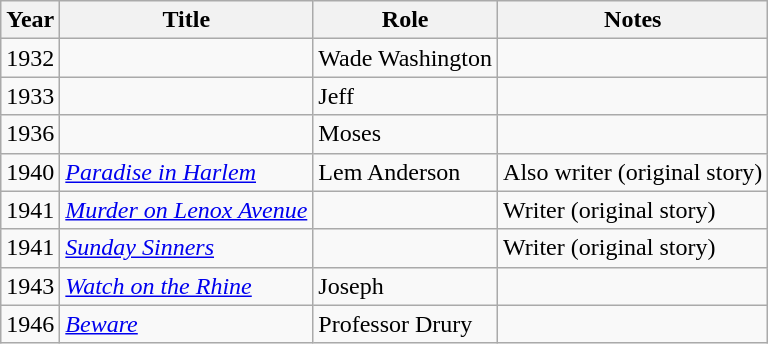<table class="wikitable sortable">
<tr>
<th>Year</th>
<th>Title</th>
<th class="unsortable">Role</th>
<th class="unsortable">Notes</th>
</tr>
<tr>
<td>1932</td>
<td><em></em></td>
<td>Wade Washington</td>
<td></td>
</tr>
<tr>
<td>1933</td>
<td><em></em></td>
<td>Jeff</td>
<td></td>
</tr>
<tr>
<td>1936</td>
<td><em></em></td>
<td>Moses</td>
<td></td>
</tr>
<tr>
<td>1940</td>
<td><em><a href='#'>Paradise in Harlem</a></em></td>
<td>Lem Anderson</td>
<td>Also writer (original story)</td>
</tr>
<tr>
<td>1941</td>
<td><em><a href='#'>Murder on Lenox Avenue</a></em></td>
<td></td>
<td>Writer (original story)</td>
</tr>
<tr>
<td>1941</td>
<td><em><a href='#'>Sunday Sinners</a></em></td>
<td></td>
<td>Writer (original story)</td>
</tr>
<tr>
<td>1943</td>
<td><em><a href='#'>Watch on the Rhine</a></em></td>
<td>Joseph</td>
<td></td>
</tr>
<tr>
<td>1946</td>
<td><em><a href='#'>Beware</a></em></td>
<td>Professor Drury</td>
<td></td>
</tr>
</table>
